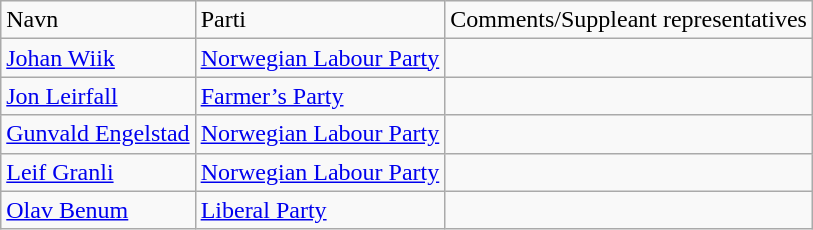<table class="wikitable">
<tr>
<td>Navn</td>
<td>Parti</td>
<td>Comments/Suppleant representatives</td>
</tr>
<tr>
<td><a href='#'>Johan Wiik</a></td>
<td><a href='#'>Norwegian Labour Party</a></td>
<td></td>
</tr>
<tr>
<td><a href='#'>Jon Leirfall</a></td>
<td><a href='#'>Farmer’s Party</a></td>
<td></td>
</tr>
<tr>
<td><a href='#'>Gunvald Engelstad</a></td>
<td><a href='#'>Norwegian Labour Party</a></td>
<td></td>
</tr>
<tr>
<td><a href='#'>Leif Granli</a></td>
<td><a href='#'>Norwegian Labour Party</a></td>
<td></td>
</tr>
<tr>
<td><a href='#'>Olav Benum</a></td>
<td><a href='#'>Liberal Party</a></td>
<td></td>
</tr>
</table>
